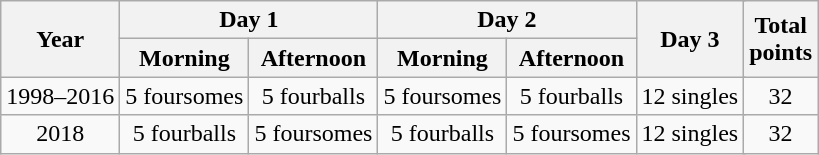<table class="wikitable" style="text-align:center;">
<tr>
<th rowspan=2>Year</th>
<th colspan=2>Day 1</th>
<th colspan=2>Day 2</th>
<th colspan=2 rowspan=2>Day 3</th>
<th rowspan=2>Total<br>points</th>
</tr>
<tr>
<th>Morning</th>
<th>Afternoon</th>
<th>Morning</th>
<th>Afternoon</th>
</tr>
<tr>
<td>1998–2016</td>
<td>5 foursomes</td>
<td>5 fourballs</td>
<td>5 foursomes</td>
<td>5 fourballs</td>
<td colspan=2>12 singles</td>
<td>32</td>
</tr>
<tr>
<td>2018</td>
<td>5 fourballs</td>
<td>5 foursomes</td>
<td>5 fourballs</td>
<td>5 foursomes</td>
<td colspan=2>12 singles</td>
<td>32</td>
</tr>
</table>
